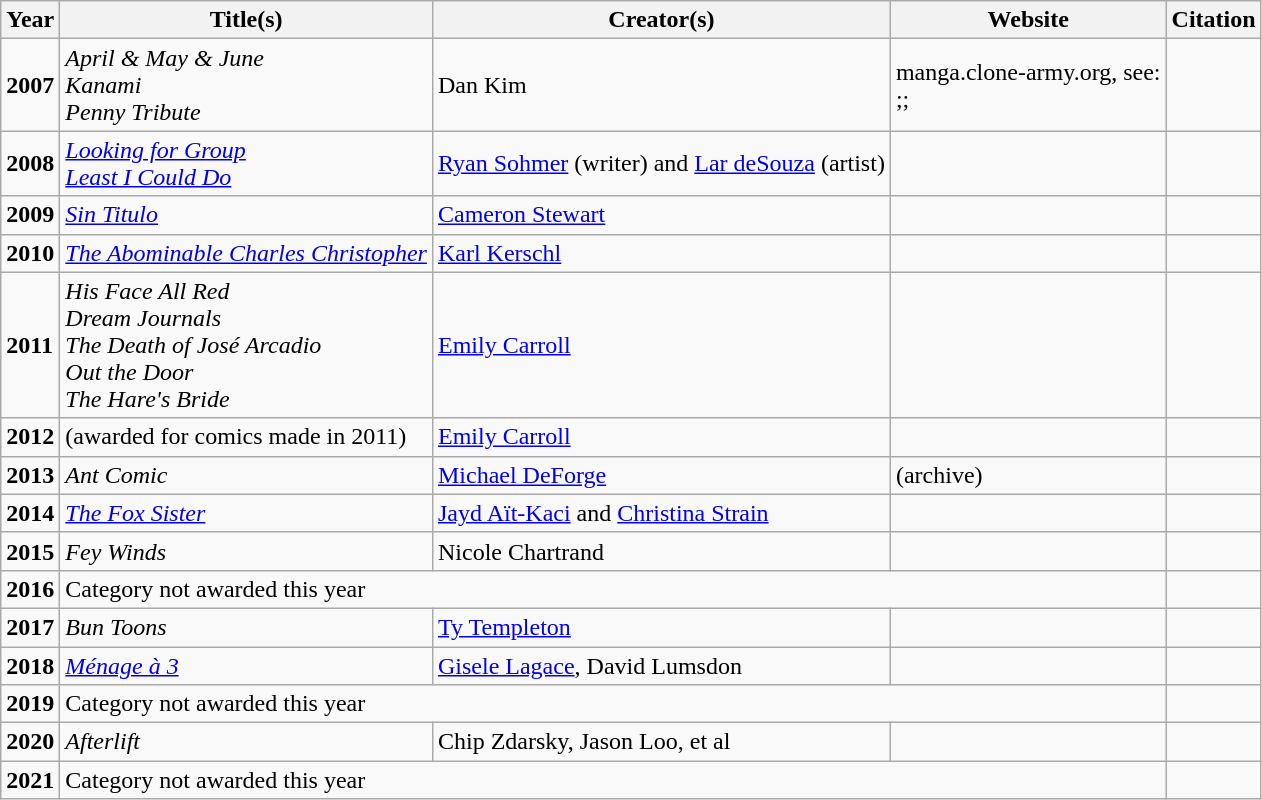<table class="wikitable" border="1">
<tr>
<th>Year</th>
<th>Title(s)</th>
<th>Creator(s)</th>
<th>Website</th>
<th>Citation</th>
</tr>
<tr>
<td><strong>2007</strong></td>
<td><em>April & May & June</em> <br> <em>Kanami</em> <br> <em>Penny Tribute</em></td>
<td>Dan Kim</td>
<td>manga.clone-army.org, see:<br>;; </td>
<td></td>
</tr>
<tr>
<td><strong>2008</strong></td>
<td><em><a href='#'>Looking for Group</a></em> <br> <em><a href='#'>Least I Could Do</a></em></td>
<td><a href='#'>Ryan Sohmer</a> (writer) and <a href='#'>Lar deSouza</a> (artist)</td>
<td> <br></td>
<td></td>
</tr>
<tr>
<td><strong>2009</strong></td>
<td><em><a href='#'>Sin Titulo</a></em></td>
<td><a href='#'>Cameron Stewart</a></td>
<td></td>
<td></td>
</tr>
<tr>
<td><strong>2010</strong></td>
<td><em><a href='#'>The Abominable Charles Christopher</a></em></td>
<td><a href='#'>Karl Kerschl</a></td>
<td></td>
<td></td>
</tr>
<tr>
<td><strong>2011</strong></td>
<td><em>His Face All Red</em> <br> <em>Dream Journals</em> <br> <em>The Death of José Arcadio</em> <br> <em>Out the Door</em> <br> <em>The Hare's Bride</em></td>
<td><a href='#'>Emily Carroll</a></td>
<td></td>
<td></td>
</tr>
<tr>
<td><strong>2012</strong></td>
<td>(awarded for comics made in 2011)</td>
<td><a href='#'>Emily Carroll</a></td>
<td></td>
<td></td>
</tr>
<tr>
<td><strong>2013</strong></td>
<td><em>Ant Comic</em></td>
<td><a href='#'>Michael DeForge</a></td>
<td> (archive)</td>
<td></td>
</tr>
<tr>
<td><strong>2014</strong></td>
<td><em><a href='#'>The Fox Sister</a></em></td>
<td><a href='#'>Jayd Aït-Kaci</a> and <a href='#'>Christina Strain</a></td>
<td></td>
<td></td>
</tr>
<tr>
<td><strong>2015</strong></td>
<td><em>Fey Winds</em></td>
<td>Nicole Chartrand</td>
<td></td>
<td></td>
</tr>
<tr>
<td><strong>2016</strong></td>
<td colspan="3">Category not awarded this year</td>
<td></td>
</tr>
<tr>
<td><strong>2017</strong></td>
<td><em>Bun Toons</em></td>
<td><a href='#'>Ty Templeton</a></td>
<td></td>
<td></td>
</tr>
<tr>
<td><strong>2018</strong></td>
<td><em><a href='#'>Ménage à 3</a></em></td>
<td><a href='#'>Gisele Lagace</a>, David Lumsdon</td>
<td></td>
<td></td>
</tr>
<tr>
<td><strong>2019</strong></td>
<td colspan="3">Category not awarded this year</td>
<td></td>
</tr>
<tr>
<td><strong>2020</strong></td>
<td><em>Afterlift</em></td>
<td>Chip Zdarsky, Jason Loo, et al</td>
<td></td>
<td></td>
</tr>
<tr>
<td><strong>2021</strong></td>
<td colspan="3">Category not awarded this year</td>
<td></td>
</tr>
</table>
